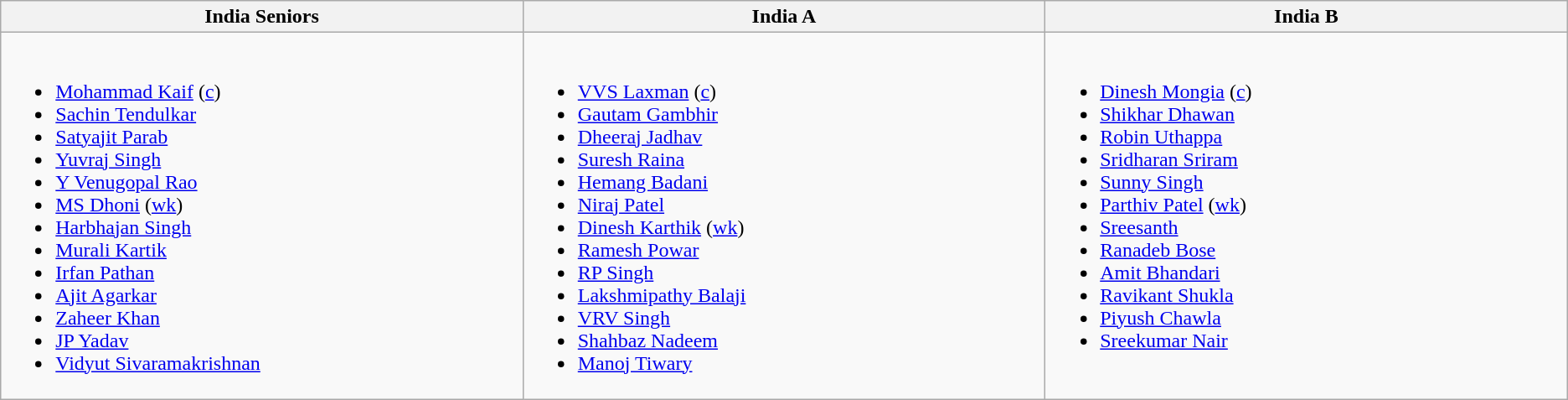<table class="wikitable">
<tr>
<th style="width:15%;"> India Seniors </th>
<th style="width:15%;"> India A </th>
<th style="width:15%;"> India B </th>
</tr>
<tr style="vertical-align:top">
<td><br><ul><li><a href='#'>Mohammad Kaif</a> (<a href='#'>c</a>)</li><li><a href='#'>Sachin Tendulkar</a></li><li><a href='#'>Satyajit Parab</a></li><li><a href='#'>Yuvraj Singh</a></li><li><a href='#'>Y Venugopal Rao</a></li><li><a href='#'>MS Dhoni</a> (<a href='#'>wk</a>)</li><li><a href='#'>Harbhajan Singh</a></li><li><a href='#'>Murali Kartik</a></li><li><a href='#'>Irfan Pathan</a></li><li><a href='#'>Ajit Agarkar</a></li><li><a href='#'>Zaheer Khan</a></li><li><a href='#'>JP Yadav</a></li><li><a href='#'>Vidyut Sivaramakrishnan</a></li></ul></td>
<td><br><ul><li><a href='#'>VVS Laxman</a> (<a href='#'>c</a>)</li><li><a href='#'>Gautam Gambhir</a></li><li><a href='#'>Dheeraj Jadhav</a></li><li><a href='#'>Suresh Raina</a></li><li><a href='#'>Hemang Badani</a></li><li><a href='#'>Niraj Patel</a></li><li><a href='#'>Dinesh Karthik</a> (<a href='#'>wk</a>)</li><li><a href='#'>Ramesh Powar</a></li><li><a href='#'>RP Singh</a></li><li><a href='#'>Lakshmipathy Balaji</a></li><li><a href='#'>VRV Singh</a></li><li><a href='#'>Shahbaz Nadeem</a></li><li><a href='#'>Manoj Tiwary</a></li></ul></td>
<td><br><ul><li><a href='#'>Dinesh Mongia</a> (<a href='#'>c</a>)</li><li><a href='#'>Shikhar Dhawan</a></li><li><a href='#'>Robin Uthappa</a></li><li><a href='#'>Sridharan Sriram</a></li><li><a href='#'>Sunny Singh</a></li><li><a href='#'>Parthiv Patel</a> (<a href='#'>wk</a>)</li><li><a href='#'>Sreesanth</a></li><li><a href='#'>Ranadeb Bose</a></li><li><a href='#'>Amit Bhandari</a></li><li><a href='#'>Ravikant Shukla</a></li><li><a href='#'>Piyush Chawla</a></li><li><a href='#'>Sreekumar Nair</a></li></ul></td>
</tr>
</table>
